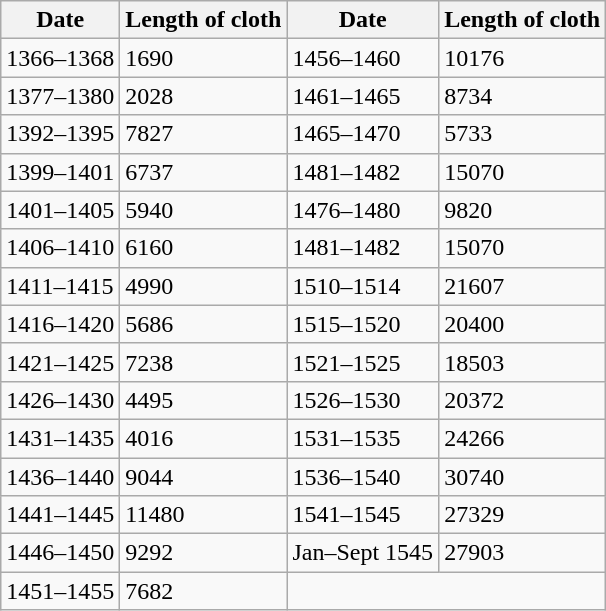<table class="wikitable">
<tr>
<th scope="col">Date</th>
<th scope="col">Length of cloth</th>
<th scope="col">Date</th>
<th scope="col">Length of cloth</th>
</tr>
<tr>
<td>1366–1368</td>
<td>1690</td>
<td>1456–1460</td>
<td>10176</td>
</tr>
<tr>
<td>1377–1380</td>
<td>2028</td>
<td>1461–1465</td>
<td>8734</td>
</tr>
<tr>
<td>1392–1395</td>
<td>7827</td>
<td>1465–1470</td>
<td>5733</td>
</tr>
<tr>
<td>1399–1401</td>
<td>6737</td>
<td>1481–1482</td>
<td>15070</td>
</tr>
<tr>
<td>1401–1405</td>
<td>5940</td>
<td>1476–1480</td>
<td>9820</td>
</tr>
<tr>
<td>1406–1410</td>
<td>6160</td>
<td>1481–1482</td>
<td>15070</td>
</tr>
<tr>
<td>1411–1415</td>
<td>4990</td>
<td>1510–1514</td>
<td>21607</td>
</tr>
<tr>
<td>1416–1420</td>
<td>5686</td>
<td>1515–1520</td>
<td>20400</td>
</tr>
<tr>
<td>1421–1425</td>
<td>7238</td>
<td>1521–1525</td>
<td>18503</td>
</tr>
<tr>
<td>1426–1430</td>
<td>4495</td>
<td>1526–1530</td>
<td>20372</td>
</tr>
<tr>
<td>1431–1435</td>
<td>4016</td>
<td>1531–1535</td>
<td>24266</td>
</tr>
<tr>
<td>1436–1440</td>
<td>9044</td>
<td>1536–1540</td>
<td>30740</td>
</tr>
<tr>
<td>1441–1445</td>
<td>11480</td>
<td>1541–1545</td>
<td>27329</td>
</tr>
<tr>
<td>1446–1450</td>
<td>9292</td>
<td>Jan–Sept 1545</td>
<td>27903</td>
</tr>
<tr>
<td>1451–1455</td>
<td>7682</td>
</tr>
</table>
